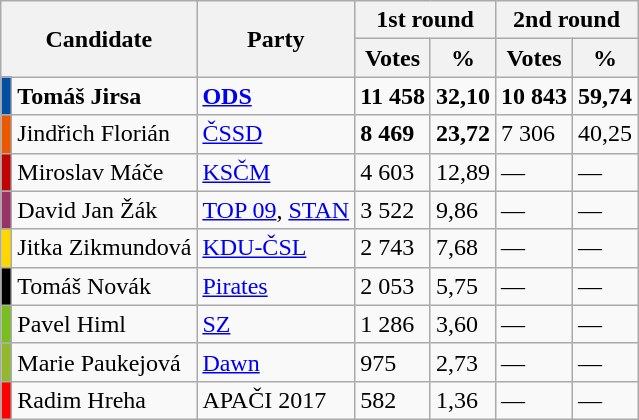<table class="wikitable sortable">
<tr>
<th colspan="2" rowspan="2">Candidate</th>
<th rowspan="2">Party</th>
<th colspan="2">1st round</th>
<th colspan="2">2nd round</th>
</tr>
<tr>
<th>Votes</th>
<th>%</th>
<th>Votes</th>
<th>%</th>
</tr>
<tr>
<td style="background-color:#034EA2;"></td>
<td><strong>Tomáš Jirsa</strong></td>
<td><a href='#'><strong>ODS</strong></a></td>
<td><strong>11 458</strong></td>
<td><strong>32,10</strong></td>
<td><strong>10 843</strong></td>
<td><strong>59,74</strong></td>
</tr>
<tr>
<td style="background-color:#EC5800;"></td>
<td>Jindřich Florián</td>
<td><a href='#'>ČSSD</a></td>
<td><strong>8 469</strong></td>
<td><strong>23,72</strong></td>
<td>7 306</td>
<td>40,25</td>
</tr>
<tr>
<td style="background-color:#bf0202;"></td>
<td>Miroslav Máče</td>
<td><a href='#'>KSČM</a></td>
<td>4 603</td>
<td>12,89</td>
<td>—</td>
<td>—</td>
</tr>
<tr>
<td style="background-color:#993366;"></td>
<td>David Jan Žák</td>
<td><a href='#'>TOP 09</a>, <a href='#'>STAN</a></td>
<td>3 522</td>
<td>9,86</td>
<td>—</td>
<td>—</td>
</tr>
<tr>
<td style="background-color:#FFD700;"></td>
<td>Jitka Zikmundová</td>
<td><a href='#'>KDU-ČSL</a></td>
<td>2 743</td>
<td>7,68</td>
<td>—</td>
<td>—</td>
</tr>
<tr>
<td style="background-color:#000000;"></td>
<td>Tomáš Novák</td>
<td><a href='#'>Pirates</a></td>
<td>2 053</td>
<td>5,75</td>
<td>—</td>
<td>—</td>
</tr>
<tr>
<td style="background-color:#78BE20;"></td>
<td>Pavel Himl</td>
<td><a href='#'>SZ</a></td>
<td>1 286</td>
<td>3,60</td>
<td>—</td>
<td>—</td>
</tr>
<tr>
<td style="background-color:#91B82E;"></td>
<td>Marie Paukejová</td>
<td><a href='#'>Dawn</a></td>
<td>975</td>
<td>2,73</td>
<td>—</td>
<td>—</td>
</tr>
<tr>
<td style="background-color:red;"></td>
<td>Radim Hreha</td>
<td>APAČI 2017</td>
<td>582</td>
<td>1,36</td>
<td>—</td>
<td>—</td>
</tr>
</table>
